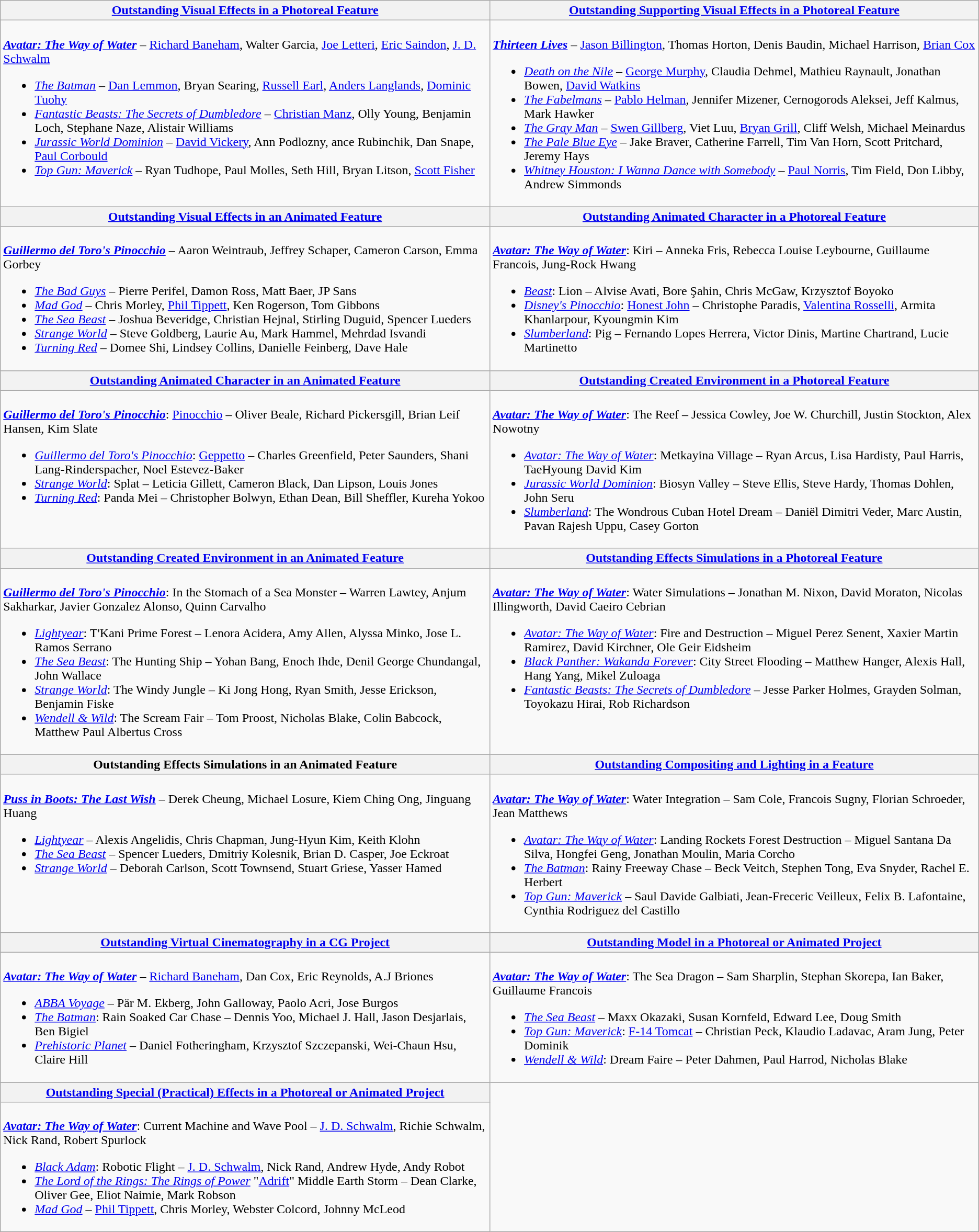<table class="wikitable" style="width=100%">
<tr>
<th style="width=50%"><strong><a href='#'>Outstanding Visual Effects in a Photoreal Feature</a></strong></th>
<th style="width=50%"><strong><a href='#'>Outstanding Supporting Visual Effects in a Photoreal Feature</a></strong></th>
</tr>
<tr>
<td valign="top"><br><strong><em><a href='#'>Avatar: The Way of Water</a></em></strong> – <a href='#'>Richard Baneham</a>, Walter Garcia, <a href='#'>Joe Letteri</a>, <a href='#'>Eric Saindon</a>, <a href='#'>J. D. Schwalm</a><ul><li><em><a href='#'>The Batman</a></em> – <a href='#'>Dan Lemmon</a>, Bryan Searing, <a href='#'>Russell Earl</a>, <a href='#'>Anders Langlands</a>, <a href='#'>Dominic Tuohy</a></li><li><em><a href='#'>Fantastic Beasts: The Secrets of Dumbledore</a></em> – <a href='#'>Christian Manz</a>, Olly Young, Benjamin Loch, Stephane Naze, Alistair Williams</li><li><em><a href='#'>Jurassic World Dominion</a></em> – <a href='#'>David Vickery</a>, Ann Podlozny, ance Rubinchik, Dan Snape, <a href='#'>Paul Corbould</a></li><li><em><a href='#'>Top Gun: Maverick</a></em> – Ryan Tudhope, Paul Molles, Seth Hill, Bryan Litson, <a href='#'>Scott Fisher</a></li></ul></td>
<td valign="top"><br><strong><em><a href='#'>Thirteen Lives</a></em></strong> – <a href='#'>Jason Billington</a>, Thomas Horton, Denis  Baudin, Michael Harrison, <a href='#'>Brian Cox</a><ul><li><em><a href='#'>Death on the Nile</a></em> – <a href='#'>George Murphy</a>, Claudia Dehmel, Mathieu Raynault, Jonathan Bowen, <a href='#'>David Watkins</a></li><li><em><a href='#'>The Fabelmans</a></em> – <a href='#'>Pablo  Helman</a>, Jennifer  Mizener, Cernogorods Aleksei, Jeff Kalmus, Mark Hawker</li><li><em><a href='#'>The Gray Man</a></em> – <a href='#'>Swen Gillberg</a>, Viet Luu, <a href='#'>Bryan Grill</a>, Cliff Welsh, Michael Meinardus</li><li><em><a href='#'>The Pale Blue Eye</a></em> – Jake Braver, Catherine Farrell, Tim Van Horn, Scott Pritchard, Jeremy Hays</li><li><em><a href='#'>Whitney Houston: I Wanna Dance with Somebody</a></em> – <a href='#'>Paul Norris</a>, Tim Field, Don Libby, Andrew Simmonds</li></ul></td>
</tr>
<tr>
<th style="width=50%"><strong><a href='#'>Outstanding Visual Effects in an Animated Feature</a></strong></th>
<th style="width=50%"><strong><a href='#'>Outstanding Animated Character in a Photoreal Feature</a></strong></th>
</tr>
<tr>
<td valign="top"><br><strong><em><a href='#'>Guillermo del Toro's Pinocchio</a></em></strong> – Aaron Weintraub, Jeffrey Schaper, Cameron Carson, Emma Gorbey<ul><li><em><a href='#'>The Bad Guys</a></em> – Pierre Perifel, Damon Ross, Matt  Baer, JP Sans</li><li><em><a href='#'>Mad God</a></em> – Chris Morley, <a href='#'>Phil Tippett</a>, Ken Rogerson, Tom Gibbons</li><li><em><a href='#'>The Sea Beast</a></em> – Joshua Beveridge, Christian Hejnal, Stirling Duguid, Spencer Lueders</li><li><em><a href='#'>Strange World</a></em> – Steve Goldberg, Laurie Au, Mark Hammel, Mehrdad Isvandi</li><li><em><a href='#'>Turning Red</a></em> – Domee Shi, Lindsey Collins, Danielle Feinberg, Dave Hale</li></ul></td>
<td valign="top"><br><strong><em><a href='#'>Avatar: The Way of Water</a></em></strong>: Kiri – Anneka Fris, Rebecca Louise Leybourne, Guillaume Francois, Jung-Rock Hwang<ul><li><em><a href='#'>Beast</a></em>: Lion – Alvise Avati, Bore Şahin, Chris McGaw, Krzysztof Boyoko</li><li><em><a href='#'>Disney's Pinocchio</a></em>: <a href='#'>Honest John</a> – Christophe Paradis, <a href='#'>Valentina Rosselli</a>, Armita Khanlarpour, Kyoungmin Kim</li><li><em><a href='#'>Slumberland</a></em>: Pig – Fernando Lopes Herrera, Victor Dinis, Martine Chartrand, Lucie Martinetto</li></ul></td>
</tr>
<tr>
<th style="width=50%"><strong><a href='#'>Outstanding Animated Character in an Animated Feature</a></strong></th>
<th style="width=50%"><strong><a href='#'>Outstanding Created Environment in a Photoreal Feature</a></strong></th>
</tr>
<tr>
<td valign="top"><br><strong><em><a href='#'>Guillermo del Toro's Pinocchio</a></em></strong>: <a href='#'>Pinocchio</a> – Oliver Beale, Richard Pickersgill, Brian Leif Hansen, Kim Slate<ul><li><em><a href='#'>Guillermo del Toro's Pinocchio</a></em>: <a href='#'>Geppetto</a> – Charles Greenfield, Peter Saunders, Shani Lang-Rinderspacher, Noel Estevez-Baker</li><li><em><a href='#'>Strange World</a></em>: Splat – Leticia Gillett, Cameron Black, Dan Lipson, Louis Jones</li><li><em><a href='#'>Turning Red</a></em>: Panda Mei – Christopher Bolwyn, Ethan Dean, Bill Sheffler, Kureha Yokoo</li></ul></td>
<td valign="top"><br><strong><em><a href='#'>Avatar: The Way of Water</a></em></strong>: The Reef – Jessica Cowley, Joe W. Churchill, Justin Stockton, Alex Nowotny<ul><li><em><a href='#'>Avatar: The Way of Water</a></em>: Metkayina Village – Ryan Arcus, Lisa Hardisty, Paul  Harris, TaeHyoung David Kim</li><li><em><a href='#'>Jurassic World Dominion</a></em>: Biosyn Valley – Steve Ellis, Steve Hardy, Thomas Dohlen, John Seru</li><li><em><a href='#'>Slumberland</a></em>: The Wondrous Cuban Hotel Dream – Daniël Dimitri Veder, Marc Austin, Pavan Rajesh Uppu, Casey Gorton</li></ul></td>
</tr>
<tr>
<th style="width=50%"><strong><a href='#'>Outstanding Created Environment in an Animated Feature</a></strong></th>
<th style="width=50%"><strong><a href='#'>Outstanding Effects Simulations in a Photoreal Feature</a></strong></th>
</tr>
<tr>
<td valign="top"><br><strong><em><a href='#'>Guillermo del Toro's Pinocchio</a></em></strong>: In the Stomach of a Sea Monster – Warren  Lawtey, Anjum Sakharkar, Javier Gonzalez Alonso, Quinn Carvalho<ul><li><em><a href='#'>Lightyear</a></em>: T'Kani Prime Forest – Lenora Acidera, Amy Allen, Alyssa  Minko, Jose L. Ramos Serrano</li><li><em><a href='#'>The Sea Beast</a></em>: The Hunting Ship – Yohan Bang, Enoch Ihde, Denil George Chundangal, John Wallace</li><li><em><a href='#'>Strange World</a></em>: The Windy Jungle – Ki Jong Hong, Ryan Smith, Jesse  Erickson, Benjamin Fiske</li><li><em><a href='#'>Wendell & Wild</a></em>: The Scream Fair – Tom Proost, Nicholas Blake, Colin Babcock, Matthew Paul Albertus Cross</li></ul></td>
<td valign="top"><br><strong><em><a href='#'>Avatar: The Way of Water</a></em></strong>: Water Simulations – Jonathan M. Nixon, David Moraton, Nicolas Illingworth, David Caeiro Cebrian<ul><li><em><a href='#'>Avatar: The Way of Water</a></em>: Fire and Destruction – Miguel Perez Senent, Xaxier Martin Ramirez, David Kirchner, Ole Geir Eidsheim</li><li><em><a href='#'>Black Panther: Wakanda Forever</a></em>: City Street Flooding – Matthew Hanger, Alexis Hall, Hang Yang, Mikel Zuloaga</li><li><em><a href='#'>Fantastic Beasts: The Secrets of Dumbledore</a></em> – Jesse Parker Holmes, Grayden Solman, Toyokazu Hirai, Rob Richardson</li></ul></td>
</tr>
<tr>
<th style="width=50%"><strong>Outstanding Effects Simulations in an Animated Feature</strong></th>
<th style="width=50%"><strong><a href='#'>Outstanding Compositing and Lighting in a Feature</a></strong></th>
</tr>
<tr>
<td valign="top"><br><strong><em><a href='#'>Puss in Boots: The Last Wish</a></em></strong> – Derek Cheung, Michael Losure, Kiem Ching Ong, Jinguang Huang<ul><li><em><a href='#'>Lightyear</a></em> – Alexis Angelidis, Chris Chapman, Jung-Hyun  Kim, Keith Klohn</li><li><em><a href='#'>The Sea Beast</a></em> – Spencer Lueders, Dmitriy Kolesnik, Brian D. Casper, Joe Eckroat</li><li><em><a href='#'>Strange World</a></em> – Deborah Carlson, Scott Townsend, Stuart Griese, Yasser Hamed</li></ul></td>
<td valign="top"><br><strong><em><a href='#'>Avatar: The Way of Water</a></em></strong>: Water Integration – Sam Cole, Francois Sugny, Florian Schroeder, Jean Matthews<ul><li><em><a href='#'>Avatar: The Way of Water</a></em>: Landing Rockets Forest Destruction – Miguel Santana Da Silva, Hongfei Geng, Jonathan Moulin, Maria Corcho</li><li><em><a href='#'>The Batman</a></em>: Rainy Freeway Chase – Beck Veitch, Stephen Tong, Eva Snyder, Rachel E. Herbert</li><li><em><a href='#'>Top Gun: Maverick</a></em> – Saul Davide Galbiati, Jean-Freceric Veilleux, Felix B. Lafontaine, Cynthia Rodriguez del Castillo</li></ul></td>
</tr>
<tr>
<th style="width=50%"><strong><a href='#'>Outstanding Virtual Cinematography in a CG Project</a></strong></th>
<th style="width=50%"><strong><a href='#'>Outstanding Model in a Photoreal or Animated Project</a></strong></th>
</tr>
<tr>
<td valign="top"><br><strong><em><a href='#'>Avatar: The Way of Water</a></em></strong> – <a href='#'>Richard Baneham</a>, Dan Cox, Eric Reynolds, A.J Briones<ul><li><em><a href='#'>ABBA Voyage</a></em> – Pär M. Ekberg, John Galloway, Paolo Acri, Jose Burgos</li><li><em><a href='#'>The Batman</a></em>: Rain Soaked Car Chase – Dennis Yoo, Michael J. Hall, Jason Desjarlais, Ben Bigiel</li><li><em><a href='#'>Prehistoric Planet</a></em> – Daniel Fotheringham, Krzysztof Szczepanski, Wei-Chaun Hsu, Claire Hill</li></ul></td>
<td valign="top"><br><strong><em><a href='#'>Avatar: The Way of Water</a></em></strong>: The Sea Dragon – Sam Sharplin, Stephan Skorepa, Ian Baker, Guillaume Francois<ul><li><em><a href='#'>The Sea Beast</a></em> – Maxx Okazaki, Susan Kornfeld, Edward Lee, Doug Smith</li><li><em><a href='#'>Top Gun: Maverick</a></em>: <a href='#'>F-14 Tomcat</a> – Christian Peck, Klaudio Ladavac, Aram Jung, Peter Dominik</li><li><em><a href='#'>Wendell & Wild</a></em>: Dream Faire – Peter Dahmen, Paul Harrod, Nicholas Blake</li></ul></td>
</tr>
<tr>
<th><strong><a href='#'>Outstanding Special (Practical) Effects in a Photoreal or Animated Project</a></strong></th>
</tr>
<tr>
<td valign="top"><br><strong><em><a href='#'>Avatar: The Way of Water</a></em></strong>: Current Machine and Wave Pool – <a href='#'>J. D. Schwalm</a>, Richie Schwalm, Nick Rand, Robert Spurlock<ul><li><em><a href='#'>Black Adam</a></em>: Robotic Flight – <a href='#'>J. D. Schwalm</a>, Nick Rand, Andrew Hyde, Andy Robot</li><li><em><a href='#'>The Lord of the Rings: The Rings of Power</a></em> "<a href='#'>Adrift</a>" Middle Earth Storm – Dean Clarke, Oliver Gee, Eliot Naimie, Mark Robson</li><li><em><a href='#'>Mad God</a></em> – <a href='#'>Phil Tippett</a>, Chris Morley, Webster Colcord, Johnny McLeod</li></ul></td>
</tr>
</table>
